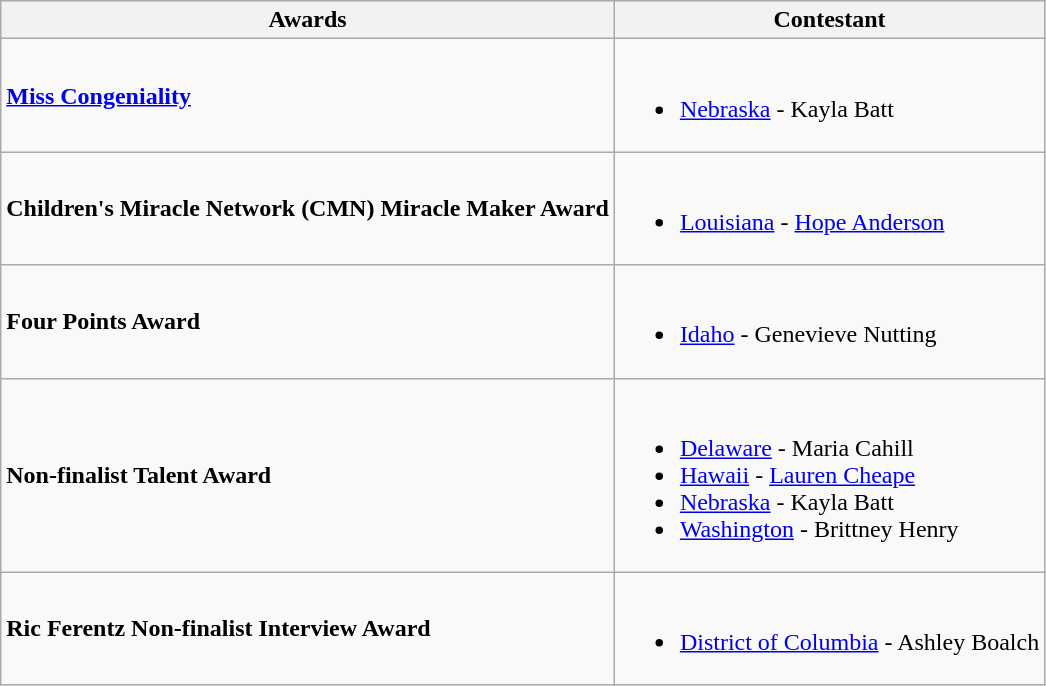<table class="wikitable">
<tr>
<th>Awards</th>
<th>Contestant</th>
</tr>
<tr>
<td><strong><a href='#'>Miss Congeniality</a></strong></td>
<td><br><ul><li> <a href='#'>Nebraska</a> - Kayla Batt</li></ul></td>
</tr>
<tr>
<td><strong>Children's Miracle Network (CMN) Miracle Maker Award</strong></td>
<td><br><ul><li> <a href='#'>Louisiana</a> - <a href='#'>Hope Anderson</a></li></ul></td>
</tr>
<tr>
<td><strong>Four Points Award</strong></td>
<td><br><ul><li> <a href='#'>Idaho</a> - Genevieve Nutting</li></ul></td>
</tr>
<tr>
<td><strong>Non-finalist Talent Award</strong></td>
<td><br><ul><li> <a href='#'>Delaware</a> - Maria Cahill</li><li> <a href='#'>Hawaii</a> - <a href='#'>Lauren Cheape</a></li><li> <a href='#'>Nebraska</a> - Kayla Batt</li><li> <a href='#'>Washington</a> - Brittney Henry</li></ul></td>
</tr>
<tr>
<td><strong>Ric Ferentz Non-finalist Interview Award</strong></td>
<td><br><ul><li> <a href='#'>District of Columbia</a> - Ashley Boalch</li></ul></td>
</tr>
</table>
